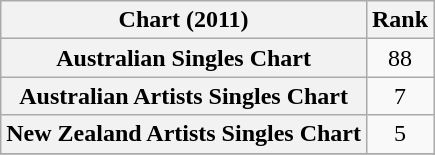<table class="wikitable sortable plainrowheaders" border="1">
<tr>
<th scope="col">Chart (2011)</th>
<th scope="col">Rank</th>
</tr>
<tr>
<th scope="row">Australian Singles Chart</th>
<td style="text-align:center;">88</td>
</tr>
<tr>
<th scope="row">Australian Artists Singles Chart</th>
<td style="text-align:center;">7</td>
</tr>
<tr>
<th scope="row">New Zealand Artists Singles Chart</th>
<td style="text-align:center;">5</td>
</tr>
<tr>
</tr>
</table>
